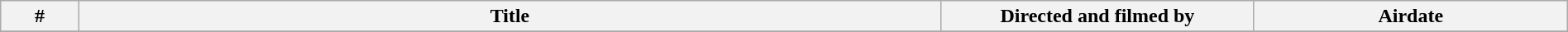<table class="wikitable plainrowheaders" width="100%">
<tr>
<th width="5%">#</th>
<th width="55%">Title</th>
<th width="20%">Directed and filmed by</th>
<th width="20%">Airdate</th>
</tr>
<tr>
</tr>
</table>
